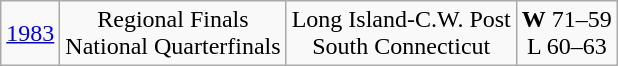<table class="wikitable">
<tr align="center">
<td><a href='#'>1983</a></td>
<td>Regional Finals<br>National Quarterfinals</td>
<td>Long Island-C.W. Post<br>South Connecticut</td>
<td><strong>W</strong> 71–59<br>L 60–63</td>
</tr>
</table>
